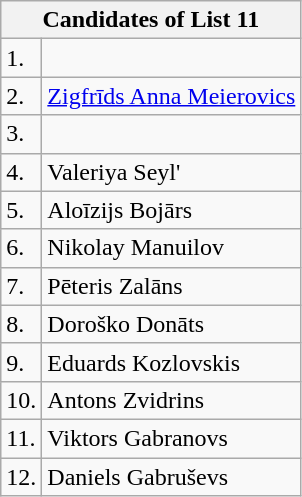<table class=wikitable>
<tr>
<th colspan=3>Candidates of List 11</th>
</tr>
<tr>
<td>1.</td>
<td></td>
</tr>
<tr>
<td>2.</td>
<td><a href='#'>Zigfrīds Anna Meierovics</a></td>
</tr>
<tr>
<td>3.</td>
<td></td>
</tr>
<tr>
<td>4.</td>
<td>Valeriya Seyl'</td>
</tr>
<tr>
<td>5.</td>
<td>Aloīzijs Bojārs</td>
</tr>
<tr>
<td>6.</td>
<td>Nikolay Manuilov</td>
</tr>
<tr>
<td>7.</td>
<td>Pēteris Zalāns</td>
</tr>
<tr>
<td>8.</td>
<td>Doroško Donāts</td>
</tr>
<tr>
<td>9.</td>
<td>Eduards Kozlovskis</td>
</tr>
<tr>
<td>10.</td>
<td>Antons Zvidrins</td>
</tr>
<tr>
<td>11.</td>
<td>Viktors Gabranovs</td>
</tr>
<tr>
<td>12.</td>
<td>Daniels Gabruševs</td>
</tr>
</table>
